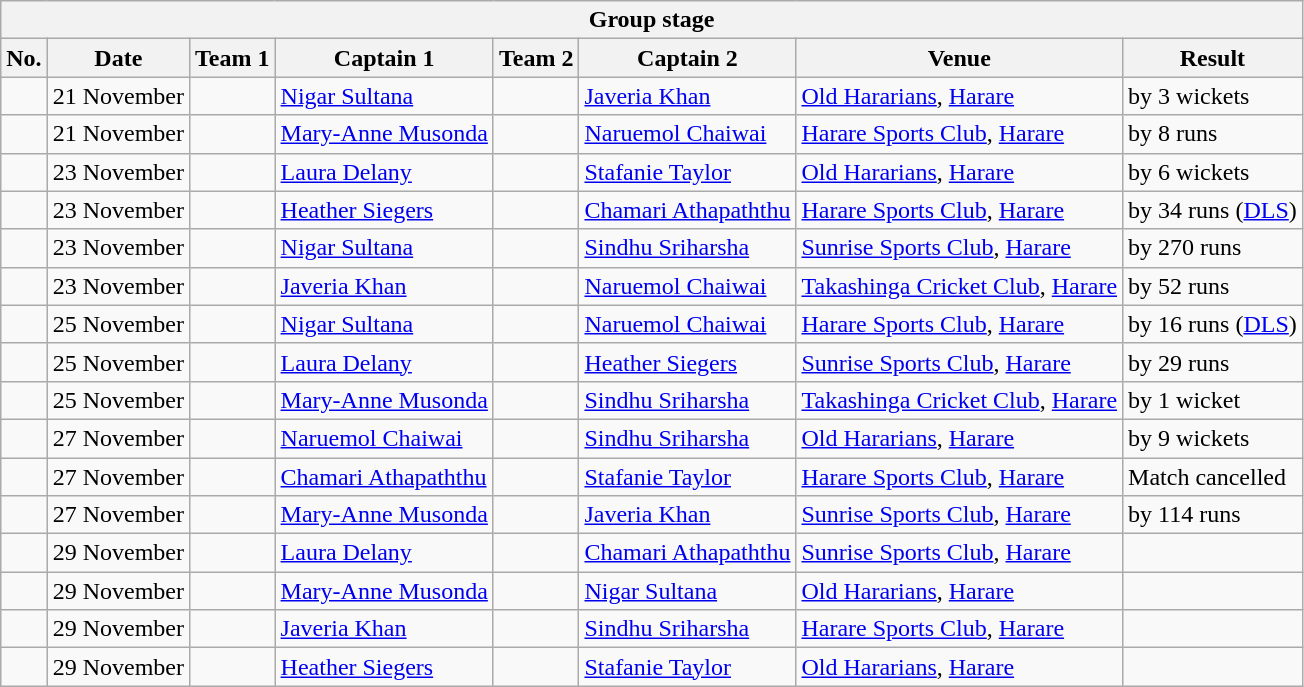<table class="wikitable">
<tr>
<th colspan="9">Group stage</th>
</tr>
<tr>
<th>No.</th>
<th>Date</th>
<th>Team 1</th>
<th>Captain 1</th>
<th>Team 2</th>
<th>Captain 2</th>
<th>Venue</th>
<th>Result</th>
</tr>
<tr>
<td></td>
<td>21 November</td>
<td></td>
<td><a href='#'>Nigar Sultana</a></td>
<td></td>
<td><a href='#'>Javeria Khan</a></td>
<td><a href='#'>Old Hararians</a>, <a href='#'>Harare</a></td>
<td> by 3 wickets</td>
</tr>
<tr>
<td></td>
<td>21 November</td>
<td></td>
<td><a href='#'>Mary-Anne Musonda</a></td>
<td></td>
<td><a href='#'>Naruemol Chaiwai</a></td>
<td><a href='#'>Harare Sports Club</a>, <a href='#'>Harare</a></td>
<td> by 8 runs</td>
</tr>
<tr>
<td></td>
<td>23 November</td>
<td></td>
<td><a href='#'>Laura Delany</a></td>
<td></td>
<td><a href='#'>Stafanie Taylor</a></td>
<td><a href='#'>Old Hararians</a>, <a href='#'>Harare</a></td>
<td> by 6 wickets</td>
</tr>
<tr>
<td></td>
<td>23 November</td>
<td></td>
<td><a href='#'>Heather Siegers</a></td>
<td></td>
<td><a href='#'>Chamari Athapaththu</a></td>
<td><a href='#'>Harare Sports Club</a>, <a href='#'>Harare</a></td>
<td> by 34 runs (<a href='#'>DLS</a>)</td>
</tr>
<tr>
<td></td>
<td>23 November</td>
<td></td>
<td><a href='#'>Nigar Sultana</a></td>
<td></td>
<td><a href='#'>Sindhu Sriharsha</a></td>
<td><a href='#'>Sunrise Sports Club</a>, <a href='#'>Harare</a></td>
<td> by 270 runs</td>
</tr>
<tr>
<td></td>
<td>23 November</td>
<td></td>
<td><a href='#'>Javeria Khan</a></td>
<td></td>
<td><a href='#'>Naruemol Chaiwai</a></td>
<td><a href='#'>Takashinga Cricket Club</a>, <a href='#'>Harare</a></td>
<td> by 52 runs</td>
</tr>
<tr>
<td></td>
<td>25 November</td>
<td></td>
<td><a href='#'>Nigar Sultana</a></td>
<td></td>
<td><a href='#'>Naruemol Chaiwai</a></td>
<td><a href='#'>Harare Sports Club</a>, <a href='#'>Harare</a></td>
<td> by 16 runs (<a href='#'>DLS</a>)</td>
</tr>
<tr>
<td></td>
<td>25 November</td>
<td></td>
<td><a href='#'>Laura Delany</a></td>
<td></td>
<td><a href='#'>Heather Siegers</a></td>
<td><a href='#'>Sunrise Sports Club</a>, <a href='#'>Harare</a></td>
<td> by 29 runs</td>
</tr>
<tr>
<td></td>
<td>25 November</td>
<td></td>
<td><a href='#'>Mary-Anne Musonda</a></td>
<td></td>
<td><a href='#'>Sindhu Sriharsha</a></td>
<td><a href='#'>Takashinga Cricket Club</a>, <a href='#'>Harare</a></td>
<td> by 1 wicket</td>
</tr>
<tr>
<td></td>
<td>27 November</td>
<td></td>
<td><a href='#'>Naruemol Chaiwai</a></td>
<td></td>
<td><a href='#'>Sindhu Sriharsha</a></td>
<td><a href='#'>Old Hararians</a>, <a href='#'>Harare</a></td>
<td> by 9 wickets</td>
</tr>
<tr>
<td></td>
<td>27 November</td>
<td></td>
<td><a href='#'>Chamari Athapaththu</a></td>
<td></td>
<td><a href='#'>Stafanie Taylor</a></td>
<td><a href='#'>Harare Sports Club</a>, <a href='#'>Harare</a></td>
<td>Match cancelled</td>
</tr>
<tr>
<td></td>
<td>27 November</td>
<td></td>
<td><a href='#'>Mary-Anne Musonda</a></td>
<td></td>
<td><a href='#'>Javeria Khan</a></td>
<td><a href='#'>Sunrise Sports Club</a>, <a href='#'>Harare</a></td>
<td> by 114 runs</td>
</tr>
<tr>
<td></td>
<td>29 November</td>
<td></td>
<td><a href='#'>Laura Delany</a></td>
<td></td>
<td><a href='#'>Chamari Athapaththu</a></td>
<td><a href='#'>Sunrise Sports Club</a>, <a href='#'>Harare</a></td>
<td></td>
</tr>
<tr>
<td></td>
<td>29 November</td>
<td></td>
<td><a href='#'>Mary-Anne Musonda</a></td>
<td></td>
<td><a href='#'>Nigar Sultana</a></td>
<td><a href='#'>Old Hararians</a>, <a href='#'>Harare</a></td>
<td></td>
</tr>
<tr>
<td></td>
<td>29 November</td>
<td></td>
<td><a href='#'>Javeria Khan</a></td>
<td></td>
<td><a href='#'>Sindhu Sriharsha</a></td>
<td><a href='#'>Harare Sports Club</a>, <a href='#'>Harare</a></td>
<td></td>
</tr>
<tr>
<td></td>
<td>29 November</td>
<td></td>
<td><a href='#'>Heather Siegers</a></td>
<td></td>
<td><a href='#'>Stafanie Taylor</a></td>
<td><a href='#'>Old Hararians</a>, <a href='#'>Harare</a></td>
<td></td>
</tr>
</table>
